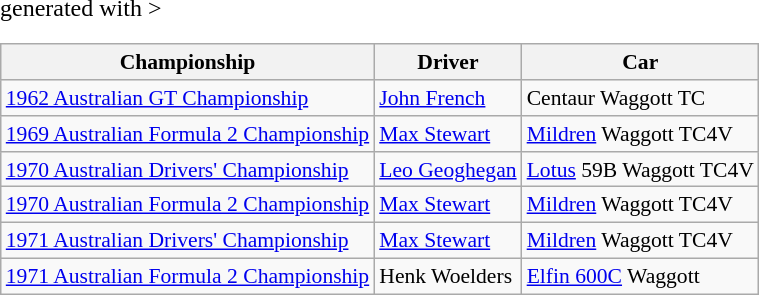<table class="wikitable" border="1" style="font-size: 90%"<hiddentext>generated with >
<tr>
<th>Championship</th>
<th>Driver</th>
<th>Car</th>
</tr>
<tr>
<td><a href='#'>1962 Australian GT Championship</a></td>
<td><a href='#'>John French</a></td>
<td>Centaur Waggott TC</td>
</tr>
<tr>
<td><a href='#'>1969 Australian Formula 2 Championship</a></td>
<td><a href='#'>Max Stewart</a></td>
<td><a href='#'>Mildren</a> Waggott TC4V</td>
</tr>
<tr>
<td><a href='#'>1970 Australian Drivers' Championship</a></td>
<td><a href='#'>Leo Geoghegan</a></td>
<td><a href='#'>Lotus</a> 59B Waggott TC4V</td>
</tr>
<tr>
<td><a href='#'>1970 Australian Formula 2 Championship</a></td>
<td><a href='#'>Max Stewart</a></td>
<td><a href='#'>Mildren</a> Waggott TC4V</td>
</tr>
<tr>
<td><a href='#'>1971 Australian Drivers' Championship</a></td>
<td><a href='#'>Max Stewart</a></td>
<td><a href='#'>Mildren</a> Waggott TC4V</td>
</tr>
<tr>
<td><a href='#'>1971 Australian Formula 2 Championship</a></td>
<td>Henk Woelders</td>
<td><a href='#'>Elfin 600C</a> Waggott</td>
</tr>
</table>
